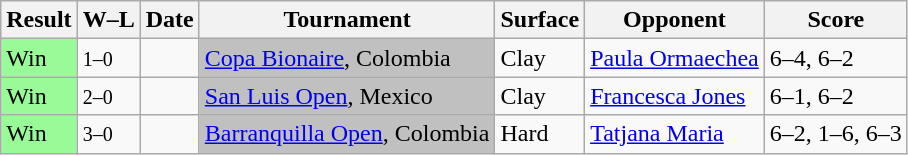<table class="sortable wikitable">
<tr>
<th>Result</th>
<th class="unsortable">W–L</th>
<th>Date</th>
<th>Tournament</th>
<th>Surface</th>
<th>Opponent</th>
<th class="unsortable">Score</th>
</tr>
<tr>
<td bgcolor=98fb98>Win</td>
<td><small>1–0</small></td>
<td><a href='#'></a></td>
<td bgcolor=silver><a href='#'>Copa Bionaire</a>, Colombia</td>
<td>Clay</td>
<td> <a href='#'>Paula Ormaechea</a></td>
<td>6–4, 6–2</td>
</tr>
<tr>
<td bgcolor=98FB98>Win</td>
<td><small>2–0</small></td>
<td><a href='#'></a></td>
<td bgcolor=silver><a href='#'>San Luis Open</a>, Mexico</td>
<td>Clay</td>
<td> <a href='#'>Francesca Jones</a></td>
<td>6–1, 6–2</td>
</tr>
<tr>
<td bgcolor=98FB98>Win</td>
<td><small>3–0</small></td>
<td><a href='#'></a></td>
<td bgcolor=silver><a href='#'>Barranquilla Open</a>, Colombia</td>
<td>Hard</td>
<td> <a href='#'>Tatjana Maria</a></td>
<td>6–2, 1–6, 6–3</td>
</tr>
</table>
